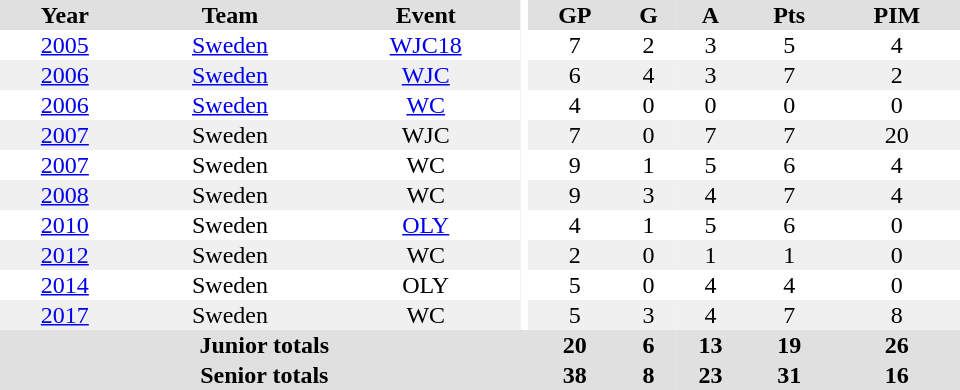<table border="0" cellpadding="1" cellspacing="0" ID="Table3" style="text-align:center; width:40em">
<tr bgcolor="#e0e0e0">
<th>Year</th>
<th>Team</th>
<th>Event</th>
<th rowspan="102" bgcolor="#ffffff"></th>
<th>GP</th>
<th>G</th>
<th>A</th>
<th>Pts</th>
<th>PIM</th>
</tr>
<tr>
<td><a href='#'>2005</a></td>
<td><a href='#'>Sweden</a></td>
<td><a href='#'>WJC18</a></td>
<td>7</td>
<td>2</td>
<td>3</td>
<td>5</td>
<td>4</td>
</tr>
<tr bgcolor="#f0f0f0">
<td><a href='#'>2006</a></td>
<td><a href='#'>Sweden</a></td>
<td><a href='#'>WJC</a></td>
<td>6</td>
<td>4</td>
<td>3</td>
<td>7</td>
<td>2</td>
</tr>
<tr>
<td><a href='#'>2006</a></td>
<td><a href='#'>Sweden</a></td>
<td><a href='#'>WC</a></td>
<td>4</td>
<td>0</td>
<td>0</td>
<td>0</td>
<td>0</td>
</tr>
<tr bgcolor="#f0f0f0">
<td><a href='#'>2007</a></td>
<td>Sweden</td>
<td>WJC</td>
<td>7</td>
<td>0</td>
<td>7</td>
<td>7</td>
<td>20</td>
</tr>
<tr>
<td><a href='#'>2007</a></td>
<td>Sweden</td>
<td>WC</td>
<td>9</td>
<td>1</td>
<td>5</td>
<td>6</td>
<td>4</td>
</tr>
<tr bgcolor="#f0f0f0">
<td><a href='#'>2008</a></td>
<td>Sweden</td>
<td>WC</td>
<td>9</td>
<td>3</td>
<td>4</td>
<td>7</td>
<td>4</td>
</tr>
<tr>
<td><a href='#'>2010</a></td>
<td>Sweden</td>
<td><a href='#'>OLY</a></td>
<td>4</td>
<td>1</td>
<td>5</td>
<td>6</td>
<td>0</td>
</tr>
<tr bgcolor="#f0f0f0">
<td><a href='#'>2012</a></td>
<td>Sweden</td>
<td>WC</td>
<td>2</td>
<td>0</td>
<td>1</td>
<td>1</td>
<td>0</td>
</tr>
<tr>
<td><a href='#'>2014</a></td>
<td>Sweden</td>
<td>OLY</td>
<td>5</td>
<td>0</td>
<td>4</td>
<td>4</td>
<td>0</td>
</tr>
<tr bgcolor="#f0f0f0">
<td><a href='#'>2017</a></td>
<td>Sweden</td>
<td>WC</td>
<td>5</td>
<td>3</td>
<td>4</td>
<td>7</td>
<td>8</td>
</tr>
<tr bgcolor="#e0e0e0">
<th colspan="4">Junior totals</th>
<th>20</th>
<th>6</th>
<th>13</th>
<th>19</th>
<th>26</th>
</tr>
<tr bgcolor="#e0e0e0">
<th colspan="4">Senior totals</th>
<th>38</th>
<th>8</th>
<th>23</th>
<th>31</th>
<th>16</th>
</tr>
</table>
